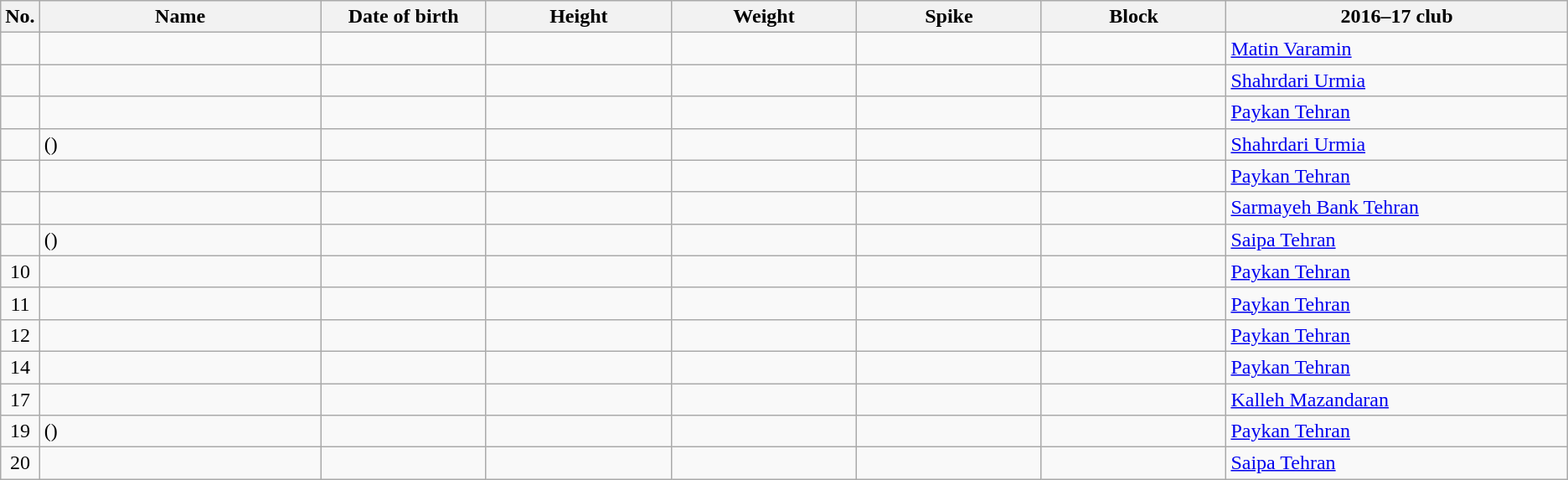<table class="wikitable sortable" style="font-size:100%; text-align:center;">
<tr>
<th>No.</th>
<th style="width:14em">Name</th>
<th style="width:8em">Date of birth</th>
<th style="width:9em">Height</th>
<th style="width:9em">Weight</th>
<th style="width:9em">Spike</th>
<th style="width:9em">Block</th>
<th style="width:17em">2016–17 club</th>
</tr>
<tr>
<td></td>
<td style="text-align:left;"></td>
<td style="text-align:right;"></td>
<td></td>
<td></td>
<td></td>
<td></td>
<td style="text-align:left;"> <a href='#'>Matin Varamin</a></td>
</tr>
<tr>
<td></td>
<td style="text-align:left;"></td>
<td style="text-align:right;"></td>
<td></td>
<td></td>
<td></td>
<td></td>
<td style="text-align:left;"> <a href='#'>Shahrdari Urmia</a></td>
</tr>
<tr>
<td></td>
<td style="text-align:left;"></td>
<td style="text-align:right;"></td>
<td></td>
<td></td>
<td></td>
<td></td>
<td style="text-align:left;"> <a href='#'>Paykan Tehran</a></td>
</tr>
<tr>
<td></td>
<td style="text-align:left;"> ()</td>
<td style="text-align:right;"></td>
<td></td>
<td></td>
<td></td>
<td></td>
<td style="text-align:left;"> <a href='#'>Shahrdari Urmia</a></td>
</tr>
<tr>
<td></td>
<td style="text-align:left;"></td>
<td style="text-align:right;"></td>
<td></td>
<td></td>
<td></td>
<td></td>
<td style="text-align:left;"> <a href='#'>Paykan Tehran</a></td>
</tr>
<tr>
<td></td>
<td style="text-align:left;"></td>
<td style="text-align:right;"></td>
<td></td>
<td></td>
<td></td>
<td></td>
<td style="text-align:left;"> <a href='#'>Sarmayeh Bank Tehran</a></td>
</tr>
<tr>
<td></td>
<td style="text-align:left;"> ()</td>
<td style="text-align:right;"></td>
<td></td>
<td></td>
<td></td>
<td></td>
<td style="text-align:left;"> <a href='#'>Saipa Tehran</a></td>
</tr>
<tr>
<td>10</td>
<td style="text-align:left;"></td>
<td style="text-align:right;"></td>
<td></td>
<td></td>
<td></td>
<td></td>
<td style="text-align:left;"> <a href='#'>Paykan Tehran</a></td>
</tr>
<tr>
<td>11</td>
<td style="text-align:left;"></td>
<td style="text-align:right;"></td>
<td></td>
<td></td>
<td></td>
<td></td>
<td style="text-align:left;"> <a href='#'>Paykan Tehran</a></td>
</tr>
<tr>
<td>12</td>
<td style="text-align:left;"></td>
<td style="text-align:right;"></td>
<td></td>
<td></td>
<td></td>
<td></td>
<td style="text-align:left;"> <a href='#'>Paykan Tehran</a></td>
</tr>
<tr>
<td>14</td>
<td style="text-align:left;"></td>
<td style="text-align:right;"></td>
<td></td>
<td></td>
<td></td>
<td></td>
<td style="text-align:left;"> <a href='#'>Paykan Tehran</a></td>
</tr>
<tr>
<td>17</td>
<td style="text-align:left;"></td>
<td style="text-align:right;"></td>
<td></td>
<td></td>
<td></td>
<td></td>
<td style="text-align:left;"> <a href='#'>Kalleh Mazandaran</a></td>
</tr>
<tr>
<td>19</td>
<td style="text-align:left;"> ()</td>
<td style="text-align:right;"></td>
<td></td>
<td></td>
<td></td>
<td></td>
<td style="text-align:left;"> <a href='#'>Paykan Tehran</a></td>
</tr>
<tr>
<td>20</td>
<td style="text-align:left;"></td>
<td style="text-align:right;"></td>
<td></td>
<td></td>
<td></td>
<td></td>
<td style="text-align:left;"> <a href='#'>Saipa Tehran</a></td>
</tr>
</table>
